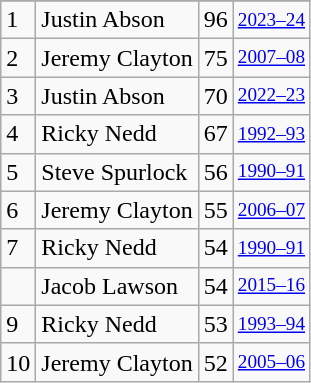<table class="wikitable">
<tr>
</tr>
<tr>
<td>1</td>
<td>Justin Abson</td>
<td>96</td>
<td style="font-size:80%;"><a href='#'>2023–24</a></td>
</tr>
<tr>
<td>2</td>
<td>Jeremy Clayton</td>
<td>75</td>
<td style="font-size:80%;"><a href='#'>2007–08</a></td>
</tr>
<tr>
<td>3</td>
<td>Justin Abson</td>
<td>70</td>
<td style="font-size:80%;"><a href='#'>2022–23</a></td>
</tr>
<tr>
<td>4</td>
<td>Ricky Nedd</td>
<td>67</td>
<td style="font-size:80%;"><a href='#'>1992–93</a></td>
</tr>
<tr>
<td>5</td>
<td>Steve Spurlock</td>
<td>56</td>
<td style="font-size:80%;"><a href='#'>1990–91</a></td>
</tr>
<tr>
<td>6</td>
<td>Jeremy Clayton</td>
<td>55</td>
<td style="font-size:80%;"><a href='#'>2006–07</a></td>
</tr>
<tr>
<td>7</td>
<td>Ricky Nedd</td>
<td>54</td>
<td style="font-size:80%;"><a href='#'>1990–91</a></td>
</tr>
<tr>
<td></td>
<td>Jacob Lawson</td>
<td>54</td>
<td style="font-size:80%;"><a href='#'>2015–16</a></td>
</tr>
<tr>
<td>9</td>
<td>Ricky Nedd</td>
<td>53</td>
<td style="font-size:80%;"><a href='#'>1993–94</a></td>
</tr>
<tr>
<td>10</td>
<td>Jeremy Clayton</td>
<td>52</td>
<td style="font-size:80%;"><a href='#'>2005–06</a></td>
</tr>
</table>
